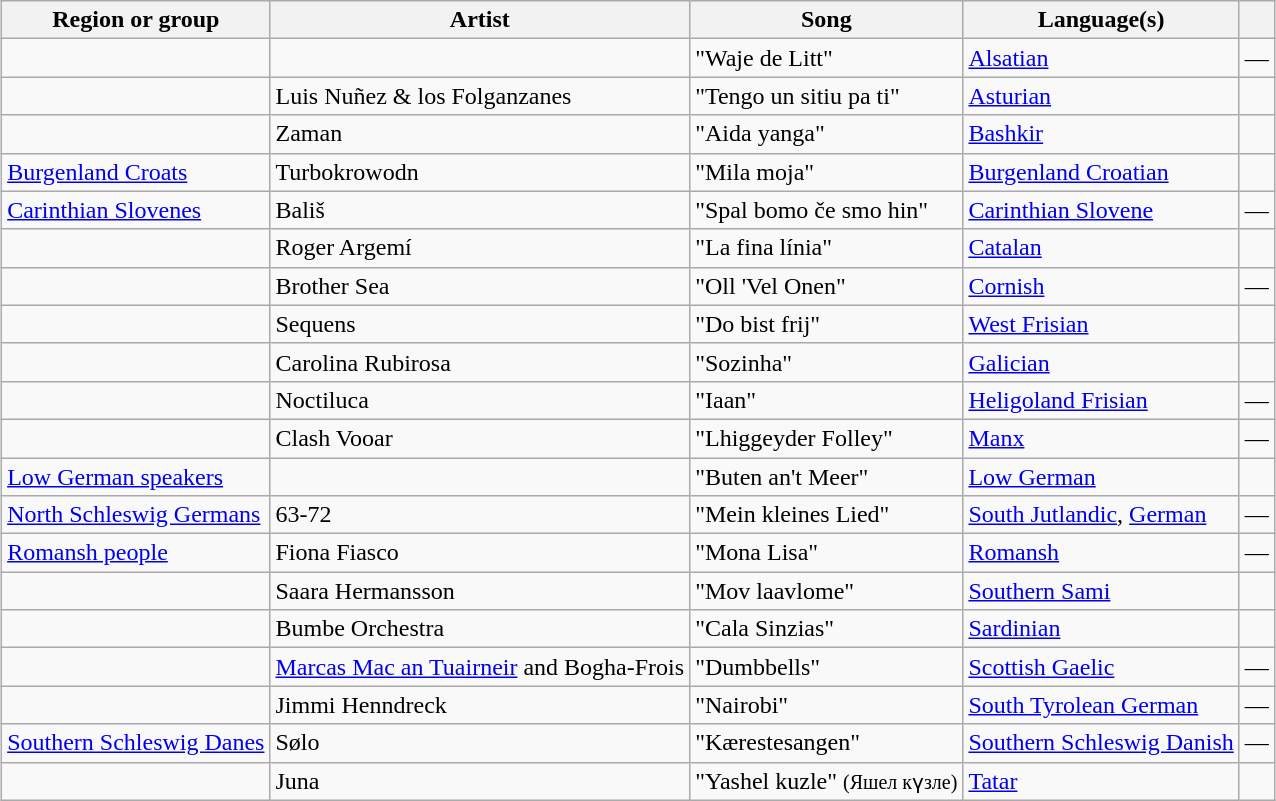<table class="sortable wikitable plainrowheaders" style="margin: 1em auto 1em auto; text-align:left;">
<tr>
<th scope="col">Region or group</th>
<th scope="col">Artist</th>
<th scope="col">Song</th>
<th scope="col">Language(s)</th>
<th scope="col"></th>
</tr>
<tr>
<td></td>
<td></td>
<td>"Waje de Litt"</td>
<td><a href='#'>Alsatian</a></td>
<td style="text-align:center;">—</td>
</tr>
<tr>
<td></td>
<td>Luis Nuñez & los Folganzanes</td>
<td>"Tengo un sitiu pa ti"</td>
<td><a href='#'>Asturian</a></td>
<td></td>
</tr>
<tr>
<td></td>
<td>Zaman</td>
<td>"Aida yanga"</td>
<td><a href='#'>Bashkir</a></td>
<td></td>
</tr>
<tr>
<td> <a href='#'>Burgenland Croats</a></td>
<td>Turbokrowodn</td>
<td>"Mila moja"</td>
<td><a href='#'>Burgenland Croatian</a></td>
<td></td>
</tr>
<tr>
<td> <a href='#'>Carinthian Slovenes</a></td>
<td>Bališ</td>
<td>"Spal bomo če smo hin"</td>
<td><a href='#'>Carinthian Slovene</a></td>
<td style="text-align:center;">—</td>
</tr>
<tr>
<td></td>
<td>Roger Argemí</td>
<td>"La fina línia"</td>
<td><a href='#'>Catalan</a></td>
<td></td>
</tr>
<tr>
<td></td>
<td>Brother Sea</td>
<td>"Oll 'Vel Onen"</td>
<td><a href='#'>Cornish</a></td>
<td style="text-align:center;">—</td>
</tr>
<tr>
<td></td>
<td>Sequens</td>
<td>"Do bist frij"</td>
<td><a href='#'>West Frisian</a></td>
<td></td>
</tr>
<tr>
<td></td>
<td>Carolina Rubirosa</td>
<td>"Sozinha"</td>
<td><a href='#'>Galician</a></td>
<td></td>
</tr>
<tr>
<td></td>
<td>Noctiluca</td>
<td>"Iaan"</td>
<td><a href='#'>Heligoland Frisian</a></td>
<td style="text-align:center;">—</td>
</tr>
<tr>
<td></td>
<td>Clash Vooar</td>
<td>"Lhiggeyder Folley"</td>
<td><a href='#'>Manx</a></td>
<td style="text-align:center;">—</td>
</tr>
<tr>
<td> <a href='#'>Low German speakers</a></td>
<td></td>
<td>"Buten an't Meer"</td>
<td><a href='#'>Low German</a></td>
<td></td>
</tr>
<tr>
<td> <a href='#'>North Schleswig Germans</a></td>
<td>63-72</td>
<td>"Mein kleines Lied"</td>
<td><a href='#'>South Jutlandic</a>, <a href='#'>German</a></td>
<td style="text-align:center;">—</td>
</tr>
<tr>
<td> <a href='#'>Romansh people</a></td>
<td>Fiona Fiasco</td>
<td>"Mona Lisa"</td>
<td><a href='#'>Romansh</a></td>
<td style="text-align:center;">—</td>
</tr>
<tr>
<td></td>
<td>Saara Hermansson</td>
<td>"Mov laavlome"</td>
<td><a href='#'>Southern Sami</a></td>
<td></td>
</tr>
<tr>
<td></td>
<td>Bumbe Orchestra</td>
<td>"Cala Sinzias"</td>
<td><a href='#'>Sardinian</a></td>
<td></td>
</tr>
<tr>
<td></td>
<td><a href='#'>Marcas Mac an Tuairneir</a> and Bogha-Frois</td>
<td>"Dumbbells"</td>
<td><a href='#'>Scottish Gaelic</a></td>
<td style="text-align:center;">—</td>
</tr>
<tr>
<td></td>
<td>Jimmi Henndreck</td>
<td>"Nairobi"</td>
<td><a href='#'>South Tyrolean German</a></td>
<td style="text-align:center;">—</td>
</tr>
<tr>
<td> <a href='#'>Southern Schleswig Danes</a></td>
<td>Sølo</td>
<td>"Kærestesangen"</td>
<td><a href='#'>Southern Schleswig Danish</a></td>
<td style="text-align:center;">—</td>
</tr>
<tr>
<td></td>
<td>Juna</td>
<td>"Yashel kuzle" <small>(Яшел күзле)</small></td>
<td><a href='#'>Tatar</a></td>
<td></td>
</tr>
</table>
